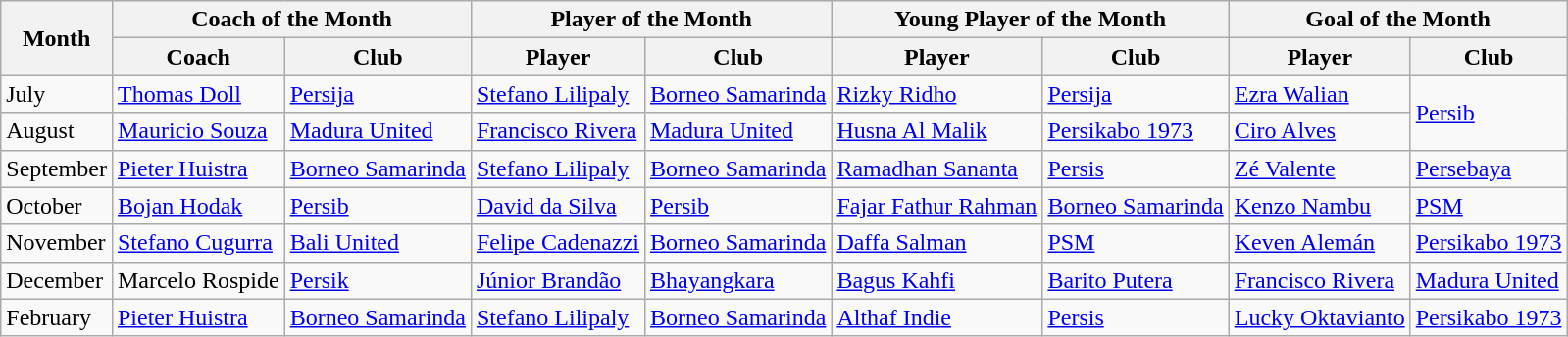<table class="wikitable">
<tr>
<th rowspan="2">Month</th>
<th colspan="2">Coach of the Month</th>
<th colspan="2">Player of the Month</th>
<th colspan="2">Young Player of the Month</th>
<th colspan="2">Goal of the Month</th>
</tr>
<tr>
<th>Coach</th>
<th>Club</th>
<th>Player</th>
<th>Club</th>
<th>Player</th>
<th>Club</th>
<th>Player</th>
<th>Club</th>
</tr>
<tr>
<td>July</td>
<td> <a href='#'>Thomas Doll</a></td>
<td><a href='#'>Persija</a></td>
<td> <a href='#'>Stefano Lilipaly</a></td>
<td><a href='#'>Borneo Samarinda</a></td>
<td> <a href='#'>Rizky Ridho</a></td>
<td><a href='#'>Persija</a></td>
<td> <a href='#'>Ezra Walian</a></td>
<td rowspan="2"><a href='#'>Persib</a></td>
</tr>
<tr>
<td>August</td>
<td> <a href='#'>Mauricio Souza</a></td>
<td><a href='#'>Madura United</a></td>
<td> <a href='#'>Francisco Rivera</a></td>
<td><a href='#'>Madura United</a></td>
<td> <a href='#'>Husna Al Malik</a></td>
<td><a href='#'>Persikabo 1973</a></td>
<td> <a href='#'>Ciro Alves</a></td>
</tr>
<tr>
<td>September</td>
<td> <a href='#'>Pieter Huistra</a></td>
<td><a href='#'>Borneo Samarinda</a></td>
<td> <a href='#'>Stefano Lilipaly</a></td>
<td><a href='#'>Borneo Samarinda</a></td>
<td> <a href='#'>Ramadhan Sananta</a></td>
<td><a href='#'>Persis</a></td>
<td> <a href='#'>Zé Valente</a></td>
<td><a href='#'>Persebaya</a></td>
</tr>
<tr>
<td>October</td>
<td> <a href='#'>Bojan Hodak</a></td>
<td><a href='#'>Persib</a></td>
<td> <a href='#'>David da Silva</a></td>
<td><a href='#'>Persib</a></td>
<td> <a href='#'>Fajar Fathur Rahman</a></td>
<td><a href='#'>Borneo Samarinda</a></td>
<td> <a href='#'>Kenzo Nambu</a></td>
<td><a href='#'>PSM</a></td>
</tr>
<tr>
<td>November</td>
<td> <a href='#'>Stefano Cugurra</a></td>
<td><a href='#'>Bali United</a></td>
<td> <a href='#'>Felipe Cadenazzi</a></td>
<td><a href='#'>Borneo Samarinda</a></td>
<td> <a href='#'>Daffa Salman</a></td>
<td><a href='#'>PSM</a></td>
<td> <a href='#'>Keven Alemán</a></td>
<td><a href='#'>Persikabo 1973</a></td>
</tr>
<tr>
<td>December</td>
<td> Marcelo Rospide</td>
<td><a href='#'>Persik</a></td>
<td> <a href='#'>Júnior Brandão</a></td>
<td><a href='#'>Bhayangkara</a></td>
<td> <a href='#'>Bagus Kahfi</a></td>
<td><a href='#'>Barito Putera</a></td>
<td> <a href='#'>Francisco Rivera</a></td>
<td><a href='#'>Madura United</a></td>
</tr>
<tr>
<td>February</td>
<td> <a href='#'>Pieter Huistra</a></td>
<td><a href='#'>Borneo Samarinda</a></td>
<td> <a href='#'>Stefano Lilipaly</a></td>
<td><a href='#'>Borneo Samarinda</a></td>
<td> <a href='#'>Althaf Indie</a></td>
<td><a href='#'>Persis</a></td>
<td> <a href='#'>Lucky Oktavianto</a></td>
<td><a href='#'>Persikabo 1973</a></td>
</tr>
</table>
